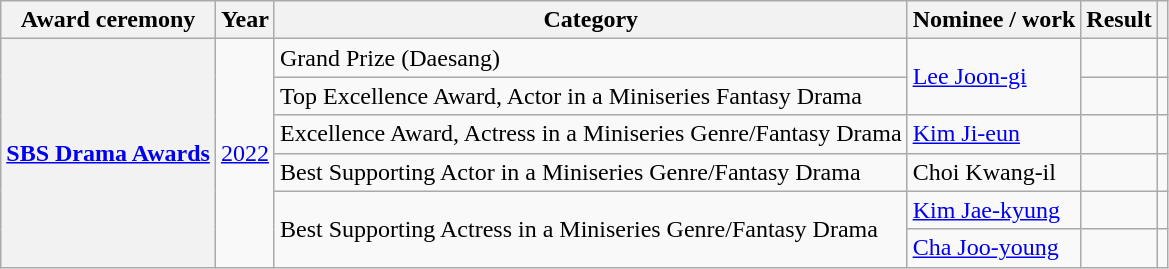<table class="wikitable plainrowheaders sortable">
<tr>
<th scope="col">Award ceremony</th>
<th scope="col">Year</th>
<th scope="col">Category</th>
<th scope="col">Nominee / work</th>
<th scope="col">Result</th>
<th scope="col" class="unsortable"></th>
</tr>
<tr>
<th scope="row" rowspan="6"><a href='#'>SBS Drama Awards</a></th>
<td rowspan="6" style="text-align:center"><a href='#'>2022</a></td>
<td>Grand Prize (Daesang)</td>
<td rowspan="2"><a href='#'>Lee Joon-gi</a></td>
<td></td>
<td style="text-align:center"></td>
</tr>
<tr>
<td>Top Excellence Award, Actor in a Miniseries Fantasy Drama</td>
<td></td>
<td style="text-align:center"></td>
</tr>
<tr>
<td>Excellence Award, Actress in a Miniseries Genre/Fantasy Drama</td>
<td><a href='#'>Kim Ji-eun</a></td>
<td></td>
<td style="text-align:center"></td>
</tr>
<tr>
<td>Best Supporting Actor in a Miniseries Genre/Fantasy Drama</td>
<td>Choi Kwang-il</td>
<td></td>
<td style="text-align:center"></td>
</tr>
<tr>
<td rowspan="2">Best Supporting Actress in a Miniseries Genre/Fantasy Drama</td>
<td><a href='#'>Kim Jae-kyung</a></td>
<td></td>
<td style="text-align:center"></td>
</tr>
<tr>
<td><a href='#'>Cha Joo-young</a></td>
<td></td>
<td style="text-align:center"></td>
</tr>
</table>
